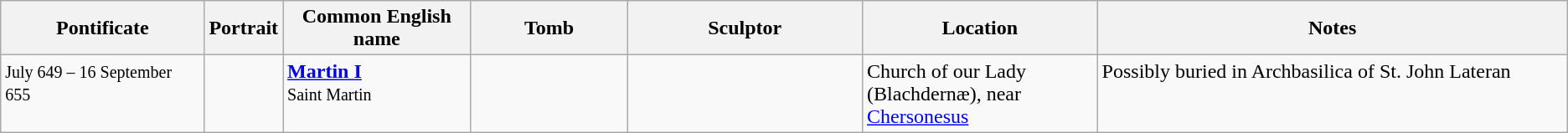<table class=wikitable>
<tr>
<th width="13%">Pontificate</th>
<th width="5%">Portrait</th>
<th width="12%">Common English name</th>
<th width="10%">Tomb</th>
<th width="15%">Sculptor</th>
<th width="15%">Location</th>
<th width="30%">Notes</th>
</tr>
<tr valign="top">
<td><small>July 649 – 16 September 655</small></td>
<td></td>
<td><strong><a href='#'>Martin I</a></strong><br><small>Saint Martin</small></td>
<td></td>
<td></td>
<td>Church of our Lady (Blachdernæ), near <a href='#'>Chersonesus</a></td>
<td>Possibly buried in Archbasilica of St. John Lateran</td>
</tr>
</table>
